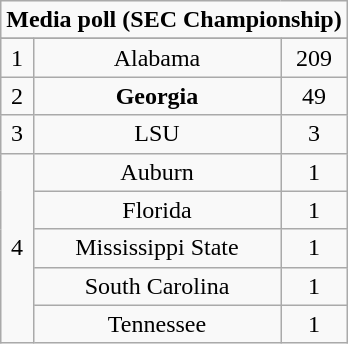<table class="wikitable">
<tr align="center">
<td align="center" Colspan="3"><strong>Media poll (SEC Championship)</strong></td>
</tr>
<tr align="center">
</tr>
<tr align="center">
<td>1</td>
<td>Alabama</td>
<td>209</td>
</tr>
<tr align="center">
<td>2</td>
<td><strong>Georgia</strong></td>
<td>49</td>
</tr>
<tr align="center">
<td>3</td>
<td>LSU</td>
<td>3</td>
</tr>
<tr align="center">
<td rowspan="5">4</td>
<td>Auburn</td>
<td>1</td>
</tr>
<tr align="center">
<td>Florida</td>
<td>1</td>
</tr>
<tr align="center">
<td>Mississippi State</td>
<td>1</td>
</tr>
<tr align="center">
<td>South Carolina</td>
<td>1</td>
</tr>
<tr align="center">
<td>Tennessee</td>
<td>1</td>
</tr>
</table>
